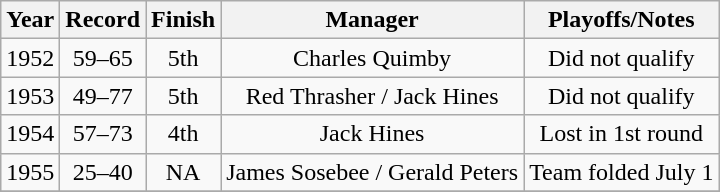<table class="wikitable" style="text-align:center">
<tr>
<th>Year</th>
<th>Record</th>
<th>Finish</th>
<th>Manager</th>
<th>Playoffs/Notes</th>
</tr>
<tr align=center>
<td>1952</td>
<td>59–65</td>
<td>5th</td>
<td>Charles Quimby</td>
<td>Did not qualify</td>
</tr>
<tr align=center>
<td>1953</td>
<td>49–77</td>
<td>5th</td>
<td>Red Thrasher / Jack Hines</td>
<td>Did not qualify</td>
</tr>
<tr align=center>
<td>1954</td>
<td>57–73</td>
<td>4th</td>
<td>Jack Hines</td>
<td>Lost in 1st round</td>
</tr>
<tr align=center>
<td>1955</td>
<td>25–40</td>
<td>NA</td>
<td>James Sosebee / Gerald Peters</td>
<td>Team folded July 1</td>
</tr>
<tr align=center>
</tr>
</table>
